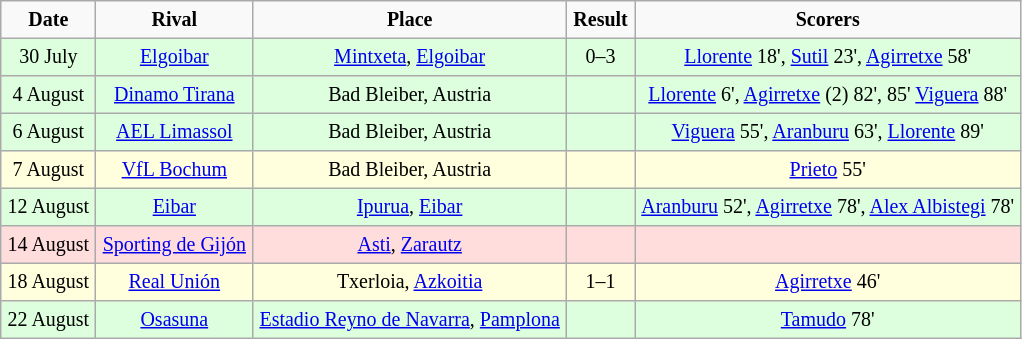<table border="2" cellpadding="4" cellspacing="0" style="text-align:center; background: #f9f9f9; border: 1px #aaa solid; border-collapse: collapse; font-size: smaller;">
<tr>
<th>Date</th>
<th>Rival</th>
<th>Place</th>
<th>Result</th>
<th>Scorers</th>
</tr>
<tr bgcolor="#ddffdd">
<td>30 July</td>
<td><a href='#'>Elgoibar</a></td>
<td><a href='#'>Mintxeta</a>, <a href='#'>Elgoibar</a></td>
<td>0–3</td>
<td><a href='#'>Llorente</a> 18', <a href='#'>Sutil</a> 23', <a href='#'>Agirretxe</a> 58'</td>
</tr>
<tr bgcolor="#ddffdd">
<td>4 August</td>
<td><a href='#'>Dinamo Tirana</a></td>
<td>Bad Bleiber, Austria</td>
<td> </td>
<td><a href='#'>Llorente</a> 6', <a href='#'>Agirretxe</a> (2) 82', 85' <a href='#'>Viguera</a> 88'</td>
</tr>
<tr bgcolor="#ddffdd">
<td>6 August</td>
<td><a href='#'>AEL Limassol</a></td>
<td>Bad Bleiber, Austria</td>
<td> </td>
<td><a href='#'>Viguera</a> 55', <a href='#'>Aranburu</a> 63', <a href='#'>Llorente</a> 89'</td>
</tr>
<tr bgcolor="#ffffdd">
<td>7 August</td>
<td><a href='#'>VfL Bochum</a></td>
<td>Bad Bleiber, Austria</td>
<td> </td>
<td><a href='#'>Prieto</a> 55'</td>
</tr>
<tr bgcolor="#ddffdd">
<td>12 August</td>
<td><a href='#'>Eibar</a></td>
<td><a href='#'>Ipurua</a>, <a href='#'>Eibar</a></td>
<td> </td>
<td><a href='#'>Aranburu</a> 52', <a href='#'>Agirretxe</a> 78', <a href='#'>Alex Albistegi</a> 78'</td>
</tr>
<tr bgcolor="#ffdddd">
<td>14 August</td>
<td><a href='#'>Sporting de Gijón</a></td>
<td><a href='#'>Asti</a>, <a href='#'>Zarautz</a></td>
<td> </td>
<td></td>
</tr>
<tr bgcolor="#ffffdd">
<td>18 August</td>
<td><a href='#'>Real Unión</a></td>
<td>Txerloia, <a href='#'>Azkoitia</a></td>
<td>1–1</td>
<td><a href='#'>Agirretxe</a> 46'</td>
</tr>
<tr bgcolor="#ddffdd">
<td>22 August</td>
<td><a href='#'>Osasuna</a></td>
<td><a href='#'>Estadio Reyno de Navarra</a>, <a href='#'>Pamplona</a></td>
<td> </td>
<td><a href='#'>Tamudo</a> 78'</td>
</tr>
</table>
